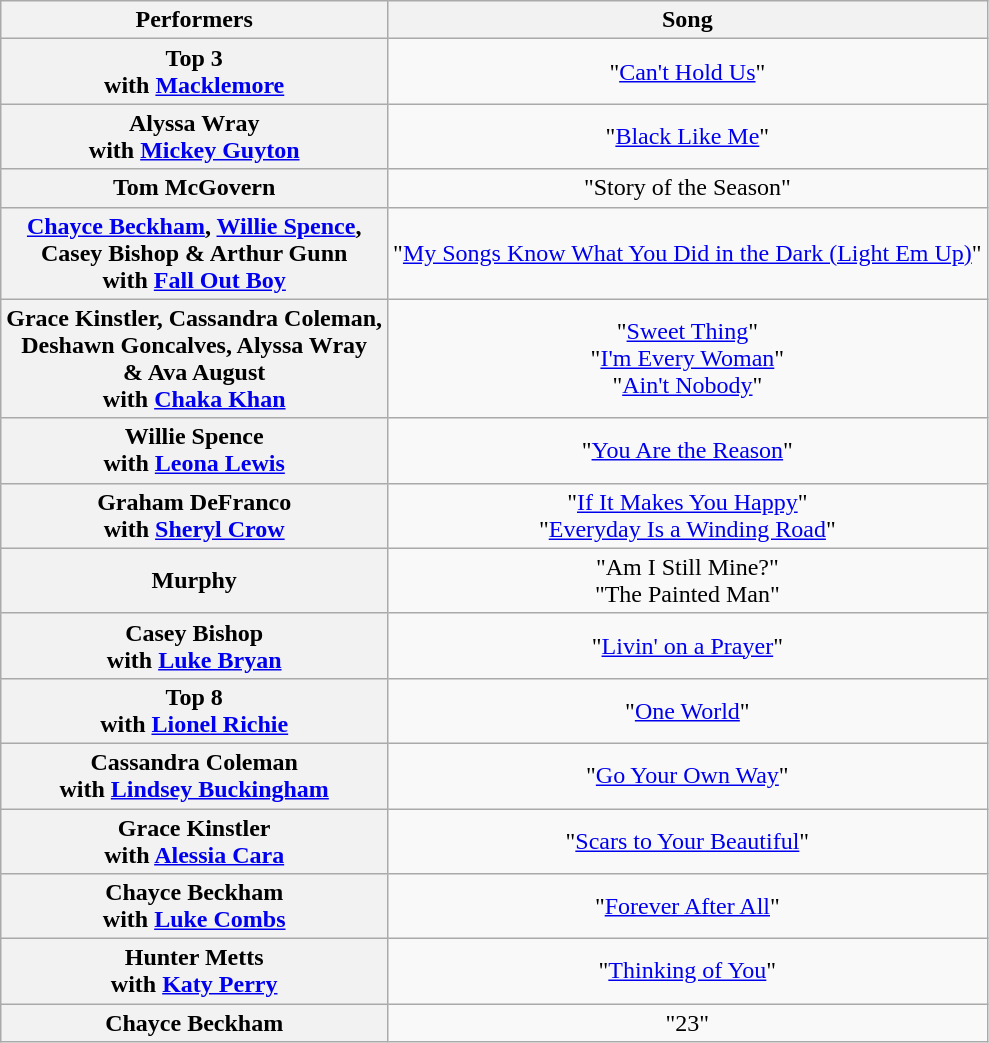<table class="wikitable unsortable" style="text-align:center;">
<tr>
<th scope="col">Performers</th>
<th scope="col">Song</th>
</tr>
<tr>
<th scope="row">Top 3<br>with <a href='#'>Macklemore</a></th>
<td>"<a href='#'>Can't Hold Us</a>"</td>
</tr>
<tr>
<th scope="row">Alyssa Wray<br>with <a href='#'>Mickey Guyton</a></th>
<td>"<a href='#'>Black Like Me</a>"</td>
</tr>
<tr>
<th scope="row">Tom McGovern</th>
<td>"Story of the Season"</td>
</tr>
<tr>
<th scope="row"><a href='#'>Chayce Beckham</a>, <a href='#'>Willie Spence</a>,<br>Casey Bishop & Arthur Gunn<br>with <a href='#'>Fall Out Boy</a></th>
<td>"<a href='#'>My Songs Know What You Did in the Dark (Light Em Up)</a>"</td>
</tr>
<tr>
<th scope="row">Grace Kinstler, Cassandra Coleman,<br>Deshawn Goncalves, Alyssa Wray<br>& Ava August<br>with <a href='#'>Chaka Khan</a></th>
<td>"<a href='#'>Sweet Thing</a>"<br>"<a href='#'>I'm Every Woman</a>"<br>"<a href='#'>Ain't Nobody</a>"</td>
</tr>
<tr>
<th scope="row">Willie Spence<br>with <a href='#'>Leona Lewis</a></th>
<td>"<a href='#'>You Are the Reason</a>"</td>
</tr>
<tr>
<th scope="row">Graham DeFranco<br>with <a href='#'>Sheryl Crow</a></th>
<td>"<a href='#'>If It Makes You Happy</a>"<br>"<a href='#'>Everyday Is a Winding Road</a>"</td>
</tr>
<tr>
<th scope="row">Murphy</th>
<td>"Am I Still Mine?"<br>"The Painted Man"</td>
</tr>
<tr>
<th scope="row">Casey Bishop<br>with <a href='#'>Luke Bryan</a></th>
<td>"<a href='#'>Livin' on a Prayer</a>"</td>
</tr>
<tr>
<th scope="row">Top 8<br>with <a href='#'>Lionel Richie</a></th>
<td>"<a href='#'>One World</a>"</td>
</tr>
<tr>
<th scope="row">Cassandra Coleman<br>with <a href='#'>Lindsey Buckingham</a></th>
<td>"<a href='#'>Go Your Own Way</a>"</td>
</tr>
<tr>
<th scope="row">Grace Kinstler<br>with <a href='#'>Alessia Cara</a></th>
<td>"<a href='#'>Scars to Your Beautiful</a>"</td>
</tr>
<tr>
<th scope="row">Chayce Beckham<br>with <a href='#'>Luke Combs</a></th>
<td>"<a href='#'>Forever After All</a>"</td>
</tr>
<tr>
<th scope="row">Hunter Metts<br>with <a href='#'>Katy Perry</a></th>
<td>"<a href='#'>Thinking of You</a>"</td>
</tr>
<tr>
<th scope="row">Chayce Beckham</th>
<td>"23"</td>
</tr>
</table>
